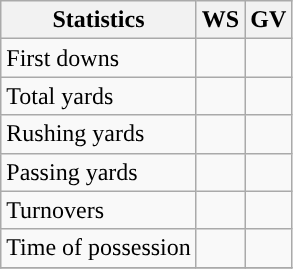<table class="wikitable" style="float: left;">
<tr>
<th>Statistics</th>
<th>WS</th>
<th>GV</th>
</tr>
<tr>
<td>First downs</td>
<td></td>
<td></td>
</tr>
<tr>
<td>Total yards</td>
<td></td>
<td></td>
</tr>
<tr>
<td>Rushing yards</td>
<td></td>
<td></td>
</tr>
<tr>
<td>Passing yards</td>
<td></td>
<td></td>
</tr>
<tr>
<td>Turnovers</td>
<td></td>
<td></td>
</tr>
<tr>
<td>Time of possession</td>
<td></td>
<td></td>
</tr>
<tr>
</tr>
</table>
